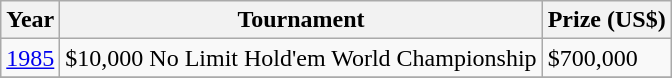<table class="wikitable">
<tr>
<th>Year</th>
<th>Tournament</th>
<th>Prize (US$)</th>
</tr>
<tr>
<td><a href='#'>1985</a></td>
<td>$10,000 No Limit Hold'em World Championship</td>
<td>$700,000</td>
</tr>
<tr>
</tr>
</table>
